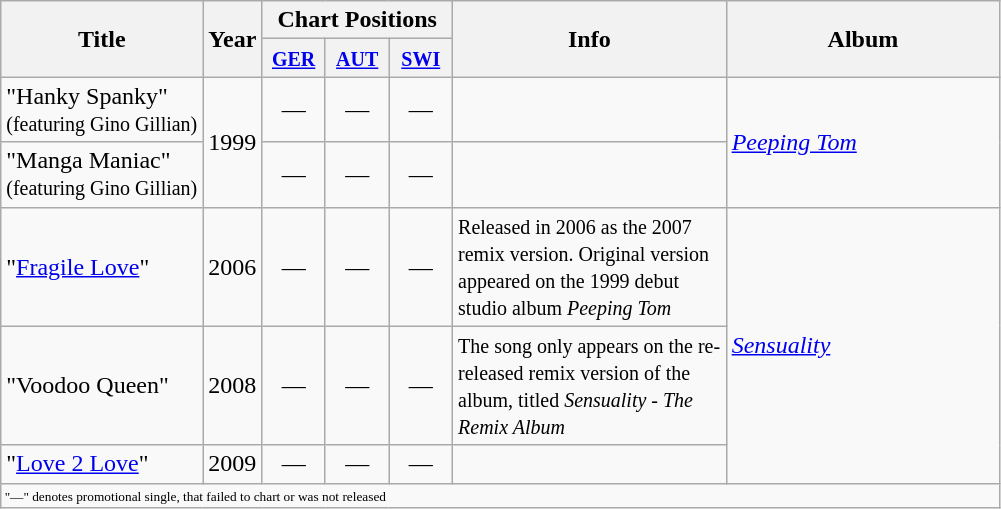<table class="wikitable plainrowheaders" style="text-align:left;">
<tr>
<th rowspan="2">Title</th>
<th rowspan="2">Year</th>
<th colspan="3">Chart Positions</th>
<th width="175" rowspan="2">Info</th>
<th width="175" rowspan="2">Album</th>
</tr>
<tr>
<th width="35"><small><a href='#'>GER</a></small></th>
<th width="35"><small><a href='#'>AUT</a></small><br></th>
<th width="35"><small><a href='#'>SWI</a></small></th>
</tr>
<tr>
<td>"Hanky Spanky" <br><small>(featuring Gino Gillian)</small></td>
<td rowspan=2>1999</td>
<td align="center">—</td>
<td align="center">—</td>
<td align="center">—</td>
<td></td>
<td rowspan=2><em><a href='#'>Peeping Tom</a></em></td>
</tr>
<tr>
<td>"Manga Maniac" <br><small>(featuring Gino Gillian)</small></td>
<td align="center">—</td>
<td align="center">—</td>
<td align="center">—</td>
<td></td>
</tr>
<tr>
<td>"<a href='#'>Fragile Love</a>"</td>
<td>2006</td>
<td align="center">—</td>
<td align="center">—</td>
<td align="center">—</td>
<td><small>Released in 2006 as the 2007 remix version. Original version appeared on the 1999 debut studio album <em>Peeping Tom</em></small></td>
<td rowspan=3><em><a href='#'>Sensuality</a></em></td>
</tr>
<tr>
<td>"Voodoo Queen"</td>
<td>2008</td>
<td align="center">—</td>
<td align="center">—</td>
<td align="center">—</td>
<td><small>The song only appears on the re-released remix version of the album, titled <em>Sensuality - The Remix Album</em></small></td>
</tr>
<tr>
<td>"<a href='#'>Love 2 Love</a>"</td>
<td rowspan=1>2009</td>
<td align="center">—</td>
<td align="center">—</td>
<td align="center">—</td>
<td></td>
</tr>
<tr>
<td colspan="30" style="font-size:8pt" style="text-align:center;"><small>"—" denotes promotional single, that failed to chart or was not released</small></td>
</tr>
</table>
